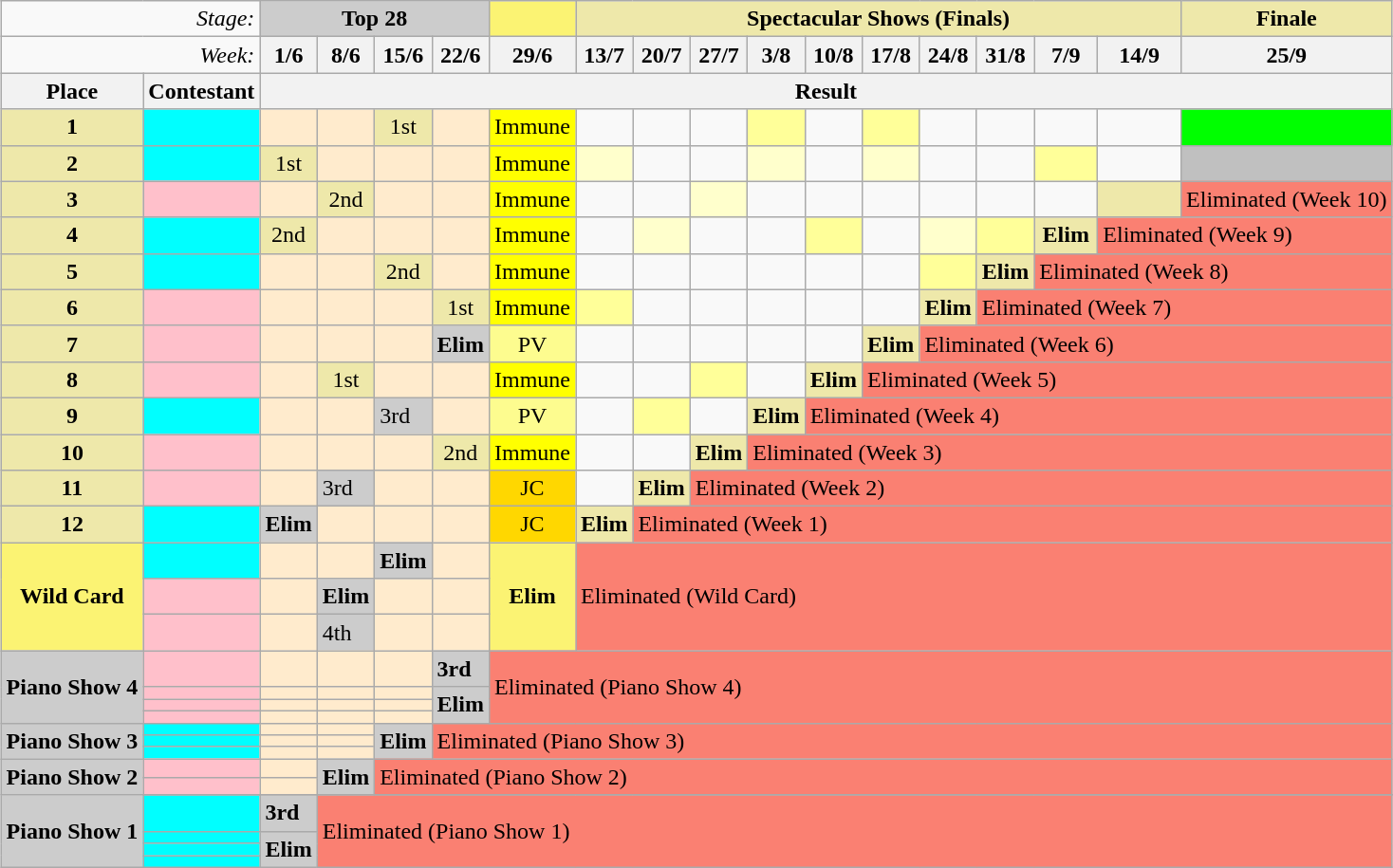<table class="wikitable" style="margin:1em auto; border: none;">
<tr>
<td colspan="2" style="text-align:right;"><em>Stage:</em></td>
<td colspan="4"  style="background:#ccc; text-align:center;"><strong>Top 28</strong></td>
<td style="background: #fbf373; text-align:center;"></td>
<td colspan="10"  style="background:palegoldenrod; text-align:Center;"><strong>Spectacular Shows (Finals)</strong></td>
<td style="background:palegoldenrod; text-align:Center;"><strong>Finale</strong></td>
</tr>
<tr>
<td colspan="2" style="text-align:right;"><em>Week:</em></td>
<th>1/6</th>
<th>8/6</th>
<th>15/6</th>
<th>22/6</th>
<th>29/6</th>
<th>13/7</th>
<th>20/7</th>
<th>27/7</th>
<th>3/8</th>
<th>10/8</th>
<th>17/8</th>
<th>24/8</th>
<th>31/8</th>
<th>7/9</th>
<th>14/9</th>
<th>25/9</th>
</tr>
<tr>
<th>Place</th>
<th>Contestant</th>
<th colspan="50" style="text-align:center;">Result</th>
</tr>
<tr>
<td style="text-align:center; background:palegoldenrod;"><strong>1</strong></td>
<td style="background:cyan;"></td>
<td style="background:#FFEBCD;"></td>
<td style="background:#FFEBCD;"></td>
<td style="background:palegoldenrod; text-align:center;">1st</td>
<td style="background:#FFEBCD;"></td>
<td style="background:yellow">Immune</td>
<td></td>
<td></td>
<td></td>
<td style="background:#ff9; text-align:center;"></td>
<td></td>
<td style="background:#ff9; text-align:center;"></td>
<td></td>
<td></td>
<td></td>
<td></td>
<td style="background:lime;"></td>
</tr>
<tr>
<td style="text-align:center; background:palegoldenrod;"><strong>2</strong></td>
<td style="background:cyan;"></td>
<td style="background:palegoldenrod; text-align:center;">1st</td>
<td style="background:#FFEBCD;"></td>
<td style="background:#FFEBCD;"></td>
<td style="background:#FFEBCD;"></td>
<td style="background:yellow">Immune</td>
<td style="background:#ffc; text-align:center;"></td>
<td></td>
<td></td>
<td style="background:#ffc; text-align:center;"></td>
<td></td>
<td style="background:#ffc; text-align:center;"></td>
<td></td>
<td></td>
<td style="background:#ff9; text-align:center;"></td>
<td></td>
<td style="background: silver;"><strong></strong></td>
</tr>
<tr>
<td style="text-align:center; background:palegoldenrod;"><strong>3</strong></td>
<td style="background:pink;"></td>
<td style="background:#FFEBCD;"></td>
<td style="background:palegoldenrod; text-align:center;">2nd</td>
<td style="background:#FFEBCD;"></td>
<td style="background:#FFEBCD;"></td>
<td style="background:yellow">Immune</td>
<td></td>
<td></td>
<td style="background:#ffc; text-align:center;"></td>
<td></td>
<td></td>
<td></td>
<td></td>
<td></td>
<td></td>
<td style="background: palegoldenrod;"><strong></strong></td>
<td colspan="50" style="background:salmon;">Eliminated (Week 10)</td>
</tr>
<tr>
<td style="text-align:center; background:palegoldenrod;"><strong>4</strong></td>
<td style="background:cyan;"></td>
<td style="background:palegoldenrod; text-align:center;">2nd</td>
<td style="background:#FFEBCD;"></td>
<td style="background:#FFEBCD;"></td>
<td style="background:#FFEBCD;"></td>
<td style="background:yellow">Immune</td>
<td></td>
<td style="background:#ffc; text-align:center;"></td>
<td></td>
<td></td>
<td style="background:#ff9; text-align:center;"></td>
<td></td>
<td style="background:#ffc; text-align:center;"></td>
<td style="background:#ff9; text-align:center;"></td>
<td style="background:palegoldenrod; text-align:center;"><strong>Elim</strong></td>
<td colspan="50" style="background:salmon;">Eliminated (Week 9)</td>
</tr>
<tr>
<td style="text-align:center; background:palegoldenrod;"><strong>5</strong></td>
<td style="background:cyan;"></td>
<td style="background:#FFEBCD;"></td>
<td style="background:#FFEBCD;"></td>
<td style="background:palegoldenrod; text-align:center;">2nd</td>
<td style="background:#FFEBCD;"></td>
<td style="background:yellow">Immune</td>
<td></td>
<td></td>
<td></td>
<td></td>
<td></td>
<td></td>
<td style="background:#ff9; text-align:center;"></td>
<td style="background:palegoldenrod; text-align:center;"><strong>Elim</strong></td>
<td colspan="50" style="background:salmon;">Eliminated (Week 8)</td>
</tr>
<tr>
<td style="text-align:center; background:palegoldenrod;"><strong>6</strong></td>
<td style="background:pink;"></td>
<td style="background:#FFEBCD;"></td>
<td style="background:#FFEBCD;"></td>
<td style="background:#FFEBCD;"></td>
<td style="background:palegoldenrod; text-align:center;">1st</td>
<td style="background:yellow">Immune</td>
<td style="background:#ff9; text-align:center;"></td>
<td></td>
<td></td>
<td></td>
<td></td>
<td></td>
<td style="background:palegoldenrod; text-align:center;"><strong>Elim</strong></td>
<td colspan="50" style="background:salmon;">Eliminated (Week 7)</td>
</tr>
<tr>
<td style="text-align:center; background:palegoldenrod;"><strong>7</strong></td>
<td style="background:pink;"></td>
<td style="background:#FFEBCD;"></td>
<td style="background:#FFEBCD;"></td>
<td style="background:#FFEBCD;"></td>
<td style="background: #ccc;"><strong>Elim</strong></td>
<td style="background:#FDFC8F; text-align:center;">PV</td>
<td></td>
<td></td>
<td></td>
<td></td>
<td></td>
<td style="background:palegoldenrod; text-align:Center;"><strong>Elim</strong></td>
<td colspan="50" style="background:salmon;">Eliminated (Week 6)</td>
</tr>
<tr>
<td style="text-align:center; background:palegoldenrod;"><strong>8</strong></td>
<td style="background:pink;"></td>
<td style="background:#FFEBCD;"></td>
<td style="background:palegoldenrod; text-align:center;">1st</td>
<td style="background:#FFEBCD;"></td>
<td style="background:#FFEBCD;"></td>
<td style="background:yellow">Immune</td>
<td></td>
<td></td>
<td style="background:#ff9; text-align:center;"></td>
<td></td>
<td style="background:palegoldenrod; text-align:Center;"><strong>Elim</strong></td>
<td colspan="50" style="background:salmon;">Eliminated (Week 5)</td>
</tr>
<tr>
<td style="text-align:center; background:palegoldenrod;"><strong>9</strong></td>
<td style="background:cyan;"></td>
<td style="background:#FFEBCD;"></td>
<td style="background:#FFEBCD;"></td>
<td style="background:#ccc;">3rd</td>
<td style="background:#FFEBCD;"></td>
<td style="background:#FDFC8F; text-align:center;">PV</td>
<td></td>
<td style="background:#ff9; text-align:center;"></td>
<td></td>
<td style="background:palegoldenrod; text-align:Center;"><strong>Elim</strong></td>
<td colspan="50" style="background:salmon;">Eliminated (Week 4)</td>
</tr>
<tr>
<td style="text-align:center; background:palegoldenrod;"><strong>10</strong></td>
<td style="background:pink;"></td>
<td style="background:#FFEBCD;"></td>
<td style="background:#FFEBCD;"></td>
<td style="background:#FFEBCD;"></td>
<td style="background:palegoldenrod; text-align:center;">2nd</td>
<td style="background:yellow">Immune</td>
<td></td>
<td></td>
<td style="background:palegoldenrod; text-align:Center;"><strong>Elim</strong></td>
<td colspan="50" style="background:salmon;">Eliminated (Week 3)</td>
</tr>
<tr>
<td style="text-align:center; background:palegoldenrod;"><strong>11</strong></td>
<td style="background:pink;"></td>
<td style="background:#FFEBCD;"></td>
<td style="background: #ccc;">3rd</td>
<td style="background:#FFEBCD;"></td>
<td style="background:#FFEBCD;"></td>
<td style="background:gold; text-align:center;">JC</td>
<td></td>
<td style="background:palegoldenrod; text-align:Center;"><strong>Elim</strong></td>
<td colspan="50" style="background:salmon;">Eliminated (Week 2)</td>
</tr>
<tr>
<td style="text-align:center; background:palegoldenrod;"><strong>12</strong></td>
<td style="background:cyan;"></td>
<td style="background: #ccc;"><strong>Elim</strong></td>
<td style="background:#FFEBCD;"></td>
<td style="background:#FFEBCD;"></td>
<td style="background:#FFEBCD;"></td>
<td style="background:gold; text-align:center;">JC</td>
<td style="background:palegoldenrod; text-align:Center;"><strong>Elim</strong></td>
<td colspan="50" style="background:salmon;">Eliminated (Week 1)</td>
</tr>
<tr>
<td rowspan="3" style="background:#fbf373; text-align:center; text-align:center;"><strong>Wild Card</strong></td>
<td style="background:cyan;"></td>
<td style="background:#FFEBCD;"></td>
<td style="background:#FFEBCD;"></td>
<td style="background: #ccc;"><strong>Elim</strong></td>
<td style="background:#FFEBCD;"></td>
<td rowspan="3" style="background:#fbf373; text-align:Center;"><strong>Elim</strong></td>
<td style="background:salmon;" colspan="13" rowspan="3">Eliminated (Wild Card)</td>
</tr>
<tr>
<td style="background:pink;"></td>
<td style="background:#FFEBCD;"></td>
<td style="background: #ccc;"><strong>Elim</strong></td>
<td style="background:#FFEBCD;"></td>
<td style="background:#FFEBCD;"></td>
</tr>
<tr>
<td style="background:pink;"></td>
<td style="background:#FFEBCD;"></td>
<td style="background: #ccc;">4th</td>
<td style="background:#FFEBCD;"></td>
<td style="background:#FFEBCD;"></td>
</tr>
<tr>
<td style="text-align:center; background: #ccc;" rowspan="4"><strong>Piano Show 4</strong></td>
<td style="background:pink;"></td>
<td style="background:#FFEBCD;"></td>
<td style="background:#FFEBCD;"></td>
<td style="background:#FFEBCD;"></td>
<td style="background:#ccc;" rowspan="1"><strong>3rd</strong></td>
<td style="background:salmon;" colspan="13" rowspan="4">Eliminated (Piano Show 4)</td>
</tr>
<tr>
<td style="background:pink;"></td>
<td style="background:#FFEBCD;"></td>
<td style="background:#FFEBCD;"></td>
<td style="background:#FFEBCD;"></td>
<td style="background: #ccc;" rowspan="3"><strong>Elim</strong></td>
</tr>
<tr>
<td style="background:pink;"></td>
<td style="background:#FFEBCD;"></td>
<td style="background:#FFEBCD;"></td>
<td style="background:#FFEBCD;"></td>
</tr>
<tr>
<td style="background:pink;"></td>
<td style="background:#FFEBCD;"></td>
<td style="background:#FFEBCD;"></td>
<td style="background:#FFEBCD;"></td>
</tr>
<tr>
<td style="text-align:center; background: #ccc;" rowspan="3"><strong>Piano Show 3</strong></td>
<td style="background:cyan;"></td>
<td style="background:#FFEBCD;"></td>
<td style="background:#FFEBCD;"></td>
<td style="background:#ccc;" rowspan="3"><strong>Elim</strong></td>
<td style="background:salmon;" colspan="13" rowspan="3">Eliminated (Piano Show 3)</td>
</tr>
<tr>
<td style="background:cyan;"></td>
<td style="background:#FFEBCD;"></td>
<td style="background:#FFEBCD;"></td>
</tr>
<tr>
<td style="background:cyan;"></td>
<td style="background:#FFEBCD;"></td>
<td style="background:#FFEBCD;"></td>
</tr>
<tr>
<td style="text-align:center; background:#ccc;" rowspan="2"><strong>Piano Show 2</strong></td>
<td style="background:pink;"></td>
<td style="background:#FFEBCD;"></td>
<td style="background: #ccc;" rowspan="2"><strong>Elim</strong></td>
<td style="background:salmon;" colspan="14" rowspan="2">Eliminated (Piano Show 2)</td>
</tr>
<tr>
<td style="background:pink;"></td>
<td style="background:#FFEBCD;"></td>
</tr>
<tr>
<td style="text-align:center; background:#ccc;" rowspan="5"><strong>Piano Show 1</strong></td>
</tr>
<tr>
<td style="background:cyan;"></td>
<td style="background: #ccc;" rowspan="1"><strong>3rd</strong></td>
<td style="background:salmon;" colspan="15" rowspan="4">Eliminated (Piano Show 1)</td>
</tr>
<tr>
<td style="background:cyan;"></td>
<td style="background: #ccc;" rowspan="3"><strong>Elim</strong></td>
</tr>
<tr>
<td style="background:cyan;"></td>
</tr>
<tr>
<td style="background:cyan;"></td>
</tr>
</table>
